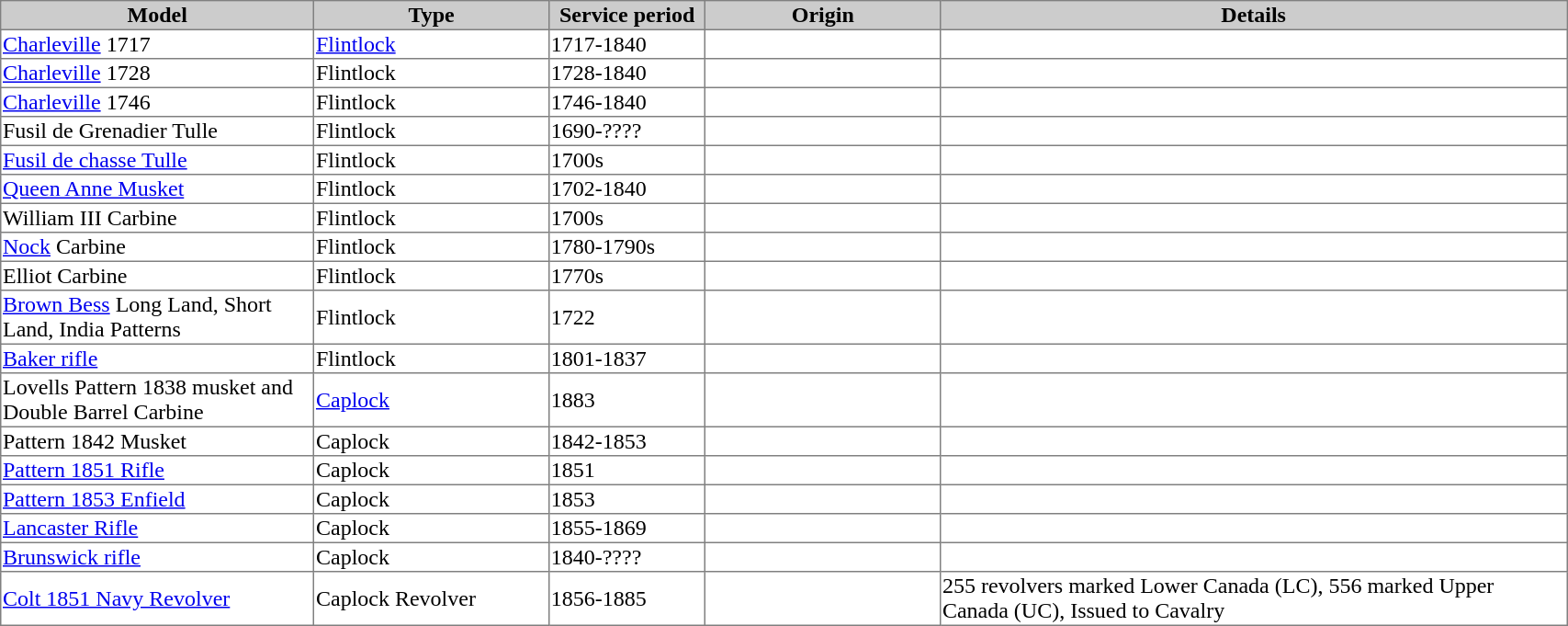<table border="1" width="90%" style="border-collapse: collapse;">
<tr bgcolor=cccccc>
<th width="20%">Model</th>
<th width="15%">Type</th>
<th width="10%">Service period</th>
<th width="15%">Origin</th>
<th>Details</th>
</tr>
<tr>
<td><a href='#'>Charleville</a> 1717</td>
<td><a href='#'>Flintlock</a></td>
<td>1717-1840</td>
<td></td>
<td></td>
</tr>
<tr>
<td><a href='#'>Charleville</a> 1728</td>
<td>Flintlock</td>
<td>1728-1840</td>
<td></td>
<td></td>
</tr>
<tr>
<td><a href='#'>Charleville</a> 1746</td>
<td>Flintlock</td>
<td>1746-1840</td>
<td></td>
<td></td>
</tr>
<tr>
<td>Fusil de Grenadier Tulle</td>
<td>Flintlock</td>
<td>1690-????</td>
<td></td>
<td></td>
</tr>
<tr>
<td><a href='#'>Fusil de chasse Tulle</a></td>
<td>Flintlock</td>
<td>1700s</td>
<td></td>
<td></td>
</tr>
<tr>
<td><a href='#'>Queen Anne Musket</a></td>
<td>Flintlock</td>
<td>1702-1840</td>
<td></td>
<td></td>
</tr>
<tr>
<td>William III Carbine</td>
<td>Flintlock</td>
<td>1700s</td>
<td></td>
<td></td>
</tr>
<tr>
<td><a href='#'>Nock</a> Carbine</td>
<td>Flintlock</td>
<td>1780-1790s</td>
<td></td>
<td></td>
</tr>
<tr>
<td>Elliot Carbine</td>
<td>Flintlock</td>
<td>1770s</td>
<td></td>
<td></td>
</tr>
<tr>
<td><a href='#'>Brown Bess</a> Long Land, Short Land, India Patterns</td>
<td>Flintlock</td>
<td>1722</td>
<td></td>
<td></td>
</tr>
<tr>
<td><a href='#'>Baker rifle</a></td>
<td>Flintlock</td>
<td>1801-1837</td>
<td></td>
<td></td>
</tr>
<tr>
<td>Lovells Pattern 1838 musket and Double Barrel Carbine</td>
<td><a href='#'>Caplock</a></td>
<td>1883</td>
<td></td>
<td></td>
</tr>
<tr>
<td>Pattern 1842 Musket</td>
<td>Caplock</td>
<td>1842-1853</td>
<td></td>
<td></td>
</tr>
<tr>
<td><a href='#'>Pattern 1851 Rifle</a></td>
<td>Caplock</td>
<td>1851</td>
<td></td>
<td></td>
</tr>
<tr>
<td><a href='#'>Pattern 1853 Enfield</a></td>
<td>Caplock</td>
<td>1853</td>
<td></td>
<td></td>
</tr>
<tr>
<td><a href='#'>Lancaster Rifle</a></td>
<td>Caplock</td>
<td>1855-1869</td>
<td></td>
<td></td>
</tr>
<tr>
<td><a href='#'>Brunswick rifle</a></td>
<td>Caplock</td>
<td>1840-????</td>
<td></td>
<td></td>
</tr>
<tr>
<td><a href='#'>Colt 1851 Navy Revolver</a></td>
<td>Caplock Revolver</td>
<td>1856-1885 </td>
<td></td>
<td>255 revolvers marked Lower Canada (LC), 556 marked Upper Canada (UC), Issued to Cavalry</td>
</tr>
</table>
